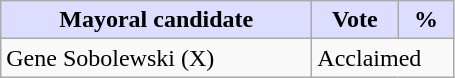<table class="wikitable">
<tr>
<th style="background:#ddf; width:200px;">Mayoral candidate</th>
<th style="background:#ddf; width:50px;">Vote</th>
<th style="background:#ddf; width:30px;">%</th>
</tr>
<tr>
<td>Gene Sobolewski (X)</td>
<td colspan="2">Acclaimed</td>
</tr>
</table>
